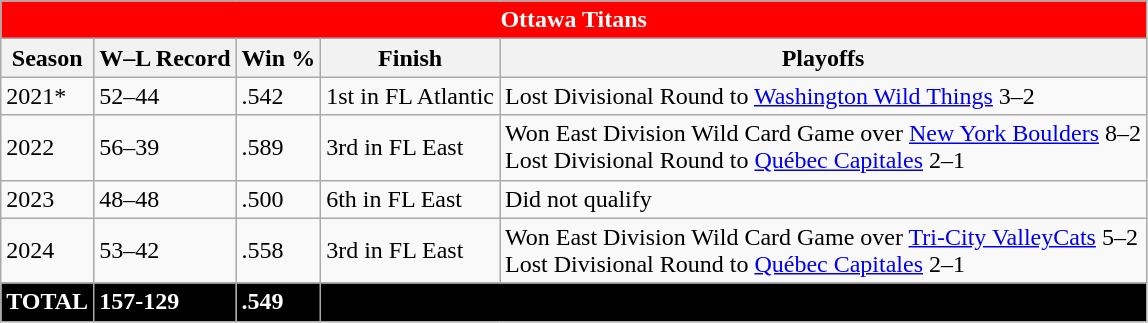<table class="wikitable">
<tr>
<th colspan="6" style="background:#FF0000; color:white;">Ottawa Titans</th>
</tr>
<tr>
<th>Season</th>
<th>W–L Record</th>
<th>Win %</th>
<th>Finish</th>
<th>Playoffs</th>
</tr>
<tr>
<td>2021*</td>
<td>52–44</td>
<td>.542</td>
<td>1st in FL Atlantic</td>
<td>Lost Divisional Round to <a href='#'>Washington Wild Things</a> 3–2</td>
</tr>
<tr>
<td>2022</td>
<td>56–39</td>
<td>.589</td>
<td>3rd in FL East</td>
<td>Won East Division Wild Card Game over <a href='#'>New York Boulders</a> 8–2 <br>Lost Divisional Round to <a href='#'>Québec Capitales</a> 2–1</td>
</tr>
<tr>
<td>2023</td>
<td>48–48</td>
<td>.500</td>
<td>6th in FL East</td>
<td>Did not qualify</td>
</tr>
<tr>
<td>2024</td>
<td>53–42</td>
<td>.558</td>
<td>3rd in FL East</td>
<td>Won East Division Wild Card Game over <a href='#'>Tri-City ValleyCats</a> 5–2 <br>Lost Divisional Round to <a href='#'>Québec Capitales</a> 2–1</td>
</tr>
<tr>
<td style="background:black; color:white; font-weight:bold;"><strong>TOTAL</strong></td>
<td style="background:black; color:white; font-weight:bold;">157-129</td>
<td style="background:black; color:white; font-weight:bold;">.549</td>
<td colspan="3" style="background:black; color:white; font-weight:bold;"></td>
</tr>
</table>
